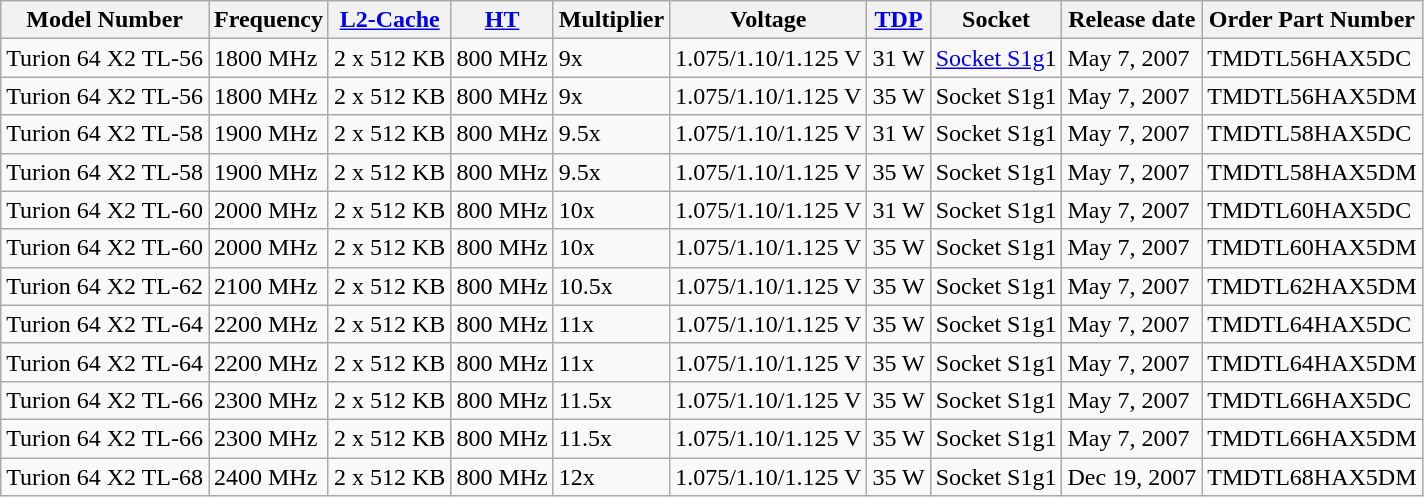<table class="wikitable">
<tr>
<th>Model Number</th>
<th>Frequency</th>
<th><a href='#'>L2-Cache</a></th>
<th><a href='#'>HT</a></th>
<th>Multiplier</th>
<th>Voltage</th>
<th><a href='#'>TDP</a></th>
<th>Socket</th>
<th>Release date</th>
<th>Order Part Number</th>
</tr>
<tr>
<td>Turion 64 X2 TL-56</td>
<td>1800 MHz</td>
<td>2 x 512 KB</td>
<td>800 MHz</td>
<td>9x</td>
<td>1.075/1.10/1.125 V</td>
<td>31 W</td>
<td><a href='#'>Socket S1g</a>1</td>
<td>May 7, 2007</td>
<td>TMDTL56HAX5DC</td>
</tr>
<tr>
<td>Turion 64 X2 TL-56</td>
<td>1800 MHz</td>
<td>2 x 512 KB</td>
<td>800 MHz</td>
<td>9x</td>
<td>1.075/1.10/1.125 V</td>
<td>35 W</td>
<td>Socket S1g1</td>
<td>May 7, 2007</td>
<td>TMDTL56HAX5DM</td>
</tr>
<tr>
<td>Turion 64 X2 TL-58</td>
<td>1900 MHz</td>
<td>2 x 512 KB</td>
<td>800 MHz</td>
<td>9.5x</td>
<td>1.075/1.10/1.125 V</td>
<td>31 W</td>
<td>Socket S1g1</td>
<td>May 7, 2007</td>
<td>TMDTL58HAX5DC</td>
</tr>
<tr>
<td>Turion 64 X2 TL-58</td>
<td>1900 MHz</td>
<td>2 x 512 KB</td>
<td>800 MHz</td>
<td>9.5x</td>
<td>1.075/1.10/1.125 V</td>
<td>35 W</td>
<td>Socket S1g1</td>
<td>May 7, 2007</td>
<td>TMDTL58HAX5DM</td>
</tr>
<tr>
<td>Turion 64 X2 TL-60</td>
<td>2000 MHz</td>
<td>2 x 512 KB</td>
<td>800 MHz</td>
<td>10x</td>
<td>1.075/1.10/1.125 V</td>
<td>31 W</td>
<td>Socket S1g1</td>
<td>May 7, 2007</td>
<td>TMDTL60HAX5DC</td>
</tr>
<tr>
<td>Turion 64 X2 TL-60</td>
<td>2000 MHz</td>
<td>2 x 512 KB</td>
<td>800 MHz</td>
<td>10x</td>
<td>1.075/1.10/1.125 V</td>
<td>35 W</td>
<td>Socket S1g1</td>
<td>May 7, 2007</td>
<td>TMDTL60HAX5DM</td>
</tr>
<tr>
<td>Turion 64 X2 TL-62</td>
<td>2100 MHz</td>
<td>2 x 512 KB</td>
<td>800 MHz</td>
<td>10.5x</td>
<td>1.075/1.10/1.125 V</td>
<td>35 W</td>
<td>Socket S1g1</td>
<td>May 7, 2007</td>
<td>TMDTL62HAX5DM</td>
</tr>
<tr>
<td>Turion 64 X2 TL-64</td>
<td>2200 MHz</td>
<td>2 x 512 KB</td>
<td>800 MHz</td>
<td>11x</td>
<td>1.075/1.10/1.125 V</td>
<td>35 W</td>
<td>Socket S1g1</td>
<td>May 7, 2007</td>
<td>TMDTL64HAX5DC</td>
</tr>
<tr>
<td>Turion 64 X2 TL-64</td>
<td>2200 MHz</td>
<td>2 x 512 KB</td>
<td>800 MHz</td>
<td>11x</td>
<td>1.075/1.10/1.125 V</td>
<td>35 W</td>
<td>Socket S1g1</td>
<td>May 7, 2007</td>
<td>TMDTL64HAX5DM</td>
</tr>
<tr>
<td>Turion 64 X2 TL-66</td>
<td>2300 MHz</td>
<td>2 x 512 KB</td>
<td>800 MHz</td>
<td>11.5x</td>
<td>1.075/1.10/1.125 V</td>
<td>35 W</td>
<td>Socket S1g1</td>
<td>May 7, 2007</td>
<td>TMDTL66HAX5DC</td>
</tr>
<tr>
<td>Turion 64 X2 TL-66</td>
<td>2300 MHz</td>
<td>2 x 512 KB</td>
<td>800 MHz</td>
<td>11.5x</td>
<td>1.075/1.10/1.125 V</td>
<td>35 W</td>
<td>Socket S1g1</td>
<td>May 7, 2007</td>
<td>TMDTL66HAX5DM</td>
</tr>
<tr>
<td>Turion 64 X2 TL-68</td>
<td>2400 MHz</td>
<td>2 x 512 KB</td>
<td>800 MHz</td>
<td>12x</td>
<td>1.075/1.10/1.125 V</td>
<td>35 W</td>
<td>Socket S1g1</td>
<td>Dec 19, 2007</td>
<td>TMDTL68HAX5DM</td>
</tr>
</table>
